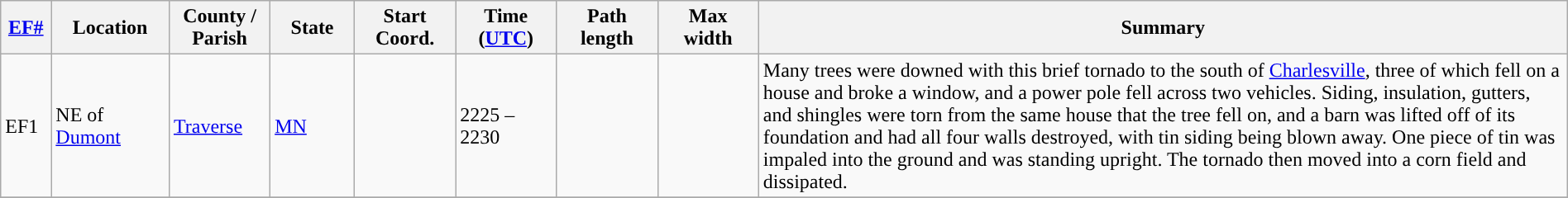<table class="wikitable sortable" style="width:100%;">
<tr>
<th scope="col" width="3%" align="center"><a href='#'>EF#</a></th>
<th scope="col" width="7%" align="center" class="unsortable">Location</th>
<th scope="col" width="6%" align="center" class="unsortable">County / Parish</th>
<th scope="col" width="5%" align="center">State</th>
<th scope="col" width="6%" align="center">Start Coord.</th>
<th scope="col" width="6%" align="center">Time (<a href='#'>UTC</a>)</th>
<th scope="col" width="6%" align="center">Path length</th>
<th scope="col" width="6%" align="center">Max width</th>
<th scope="col" width="48%" class="unsortable" align="center">Summary</th>
</tr>
<tr>
<td>EF1</td>
<td>NE of <a href='#'>Dumont</a></td>
<td><a href='#'>Traverse</a></td>
<td><a href='#'>MN</a></td>
<td></td>
<td>2225 – 2230</td>
<td></td>
<td></td>
<td>Many trees were downed with this brief tornado to the south of <a href='#'>Charlesville</a>, three of which fell on a house and broke a window, and a power pole fell across two vehicles. Siding, insulation, gutters, and shingles were torn from the same house that the tree fell on, and a barn was lifted off of its foundation and had all four walls destroyed, with tin siding being blown  away. One piece of tin was impaled  into the ground and was standing upright. The tornado then moved into a corn field and dissipated.</td>
</tr>
<tr>
</tr>
</table>
